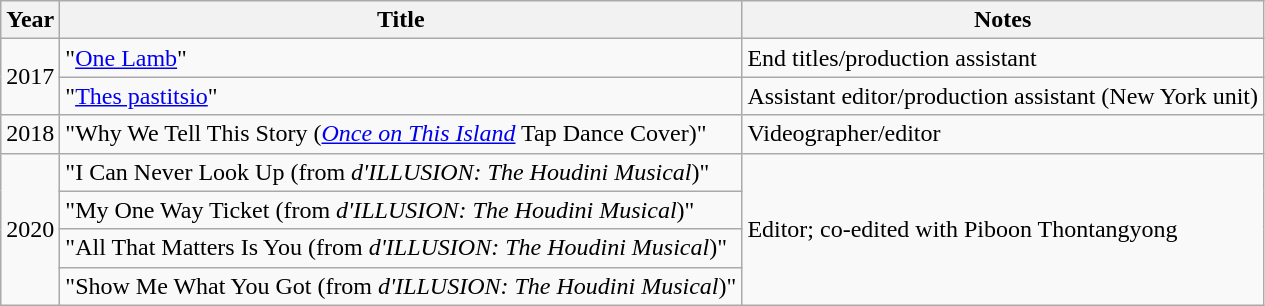<table class="wikitable">
<tr>
<th>Year</th>
<th>Title</th>
<th>Notes</th>
</tr>
<tr>
<td rowspan="2">2017</td>
<td>"<a href='#'>One Lamb</a>"</td>
<td>End titles/production assistant</td>
</tr>
<tr>
<td>"<a href='#'>Thes pastitsio</a>"</td>
<td>Assistant editor/production assistant (New York unit)</td>
</tr>
<tr>
<td>2018</td>
<td>"Why We Tell This Story (<em><a href='#'>Once on This Island</a></em> Tap Dance Cover)"</td>
<td>Videographer/editor</td>
</tr>
<tr>
<td rowspan="4">2020</td>
<td>"I Can Never Look Up (from <em>d'ILLUSION: The Houdini Musical</em>)"</td>
<td rowspan="4">Editor; co-edited with Piboon Thontangyong</td>
</tr>
<tr>
<td>"My One Way Ticket (from <em>d'ILLUSION: The Houdini Musical</em>)"</td>
</tr>
<tr>
<td>"All That Matters Is You (from <em>d'ILLUSION: The Houdini Musical</em>)"</td>
</tr>
<tr>
<td>"Show Me What You Got (from <em>d'ILLUSION: The Houdini Musical</em>)"</td>
</tr>
</table>
